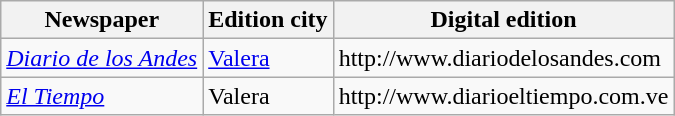<table class="wikitable sortable">
<tr align="center">
<th>Newspaper</th>
<th>Edition city</th>
<th>Digital edition</th>
</tr>
<tr>
<td><em><a href='#'>Diario de los Andes</a></em></td>
<td><a href='#'>Valera</a></td>
<td>http://www.diariodelosandes.com</td>
</tr>
<tr>
<td><em><a href='#'>El Tiempo</a></em></td>
<td>Valera</td>
<td>http://www.diarioeltiempo.com.ve</td>
</tr>
</table>
